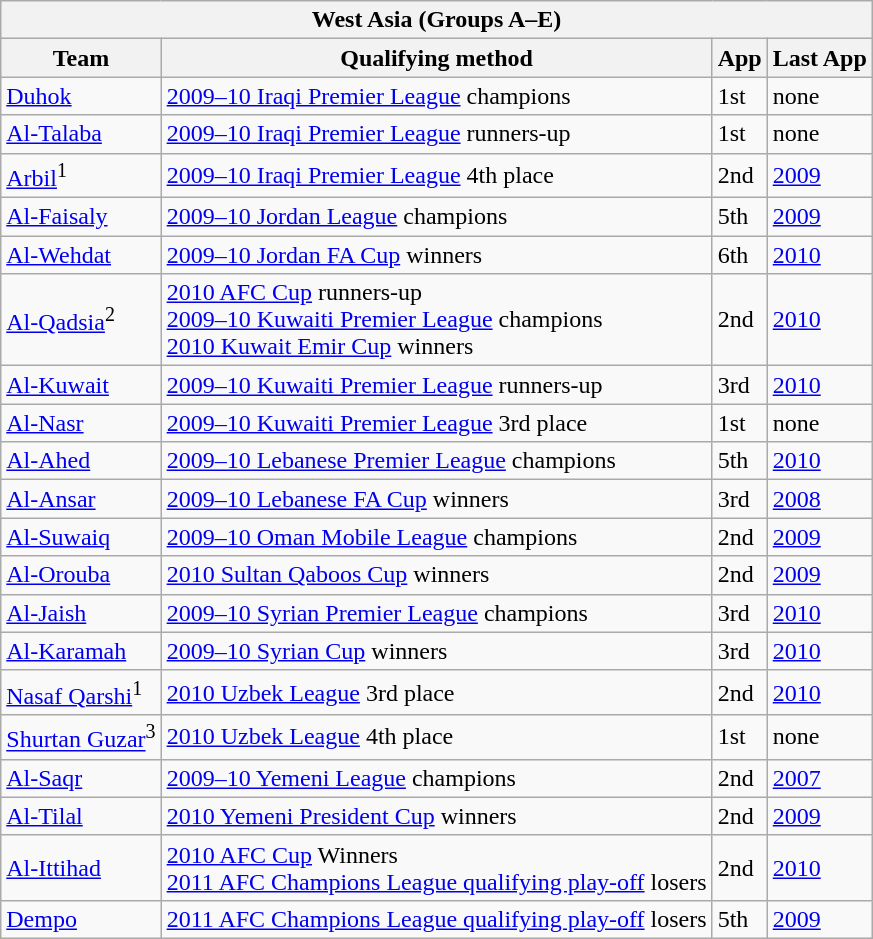<table class="wikitable">
<tr>
<th colspan=4>West Asia (Groups A–E)</th>
</tr>
<tr>
<th>Team</th>
<th>Qualifying method</th>
<th>App</th>
<th>Last App</th>
</tr>
<tr>
<td> <a href='#'>Duhok</a></td>
<td><a href='#'>2009–10 Iraqi Premier League</a> champions</td>
<td>1st</td>
<td>none</td>
</tr>
<tr>
<td> <a href='#'>Al-Talaba</a></td>
<td><a href='#'>2009–10 Iraqi Premier League</a> runners-up</td>
<td>1st</td>
<td>none</td>
</tr>
<tr>
<td> <a href='#'>Arbil</a><sup>1</sup></td>
<td><a href='#'>2009–10 Iraqi Premier League</a> 4th place</td>
<td>2nd</td>
<td><a href='#'>2009</a></td>
</tr>
<tr>
<td> <a href='#'>Al-Faisaly</a></td>
<td><a href='#'>2009–10 Jordan League</a> champions</td>
<td>5th</td>
<td><a href='#'>2009</a></td>
</tr>
<tr>
<td> <a href='#'>Al-Wehdat</a></td>
<td><a href='#'>2009–10 Jordan FA Cup</a> winners</td>
<td>6th</td>
<td><a href='#'>2010</a></td>
</tr>
<tr>
<td> <a href='#'>Al-Qadsia</a><sup>2</sup></td>
<td><a href='#'>2010 AFC Cup</a> runners-up<br><a href='#'>2009–10 Kuwaiti Premier League</a> champions<br><a href='#'>2010 Kuwait Emir Cup</a> winners</td>
<td>2nd</td>
<td><a href='#'>2010</a></td>
</tr>
<tr>
<td> <a href='#'>Al-Kuwait</a></td>
<td><a href='#'>2009–10 Kuwaiti Premier League</a> runners-up</td>
<td>3rd</td>
<td><a href='#'>2010</a></td>
</tr>
<tr>
<td> <a href='#'>Al-Nasr</a></td>
<td><a href='#'>2009–10 Kuwaiti Premier League</a> 3rd place</td>
<td>1st</td>
<td>none</td>
</tr>
<tr>
<td> <a href='#'>Al-Ahed</a></td>
<td><a href='#'>2009–10 Lebanese Premier League</a> champions</td>
<td>5th</td>
<td><a href='#'>2010</a></td>
</tr>
<tr>
<td> <a href='#'>Al-Ansar</a></td>
<td><a href='#'>2009–10 Lebanese FA Cup</a> winners</td>
<td>3rd</td>
<td><a href='#'>2008</a></td>
</tr>
<tr>
<td> <a href='#'>Al-Suwaiq</a></td>
<td><a href='#'>2009–10 Oman Mobile League</a> champions</td>
<td>2nd</td>
<td><a href='#'>2009</a></td>
</tr>
<tr>
<td> <a href='#'>Al-Orouba</a></td>
<td><a href='#'>2010 Sultan Qaboos Cup</a> winners</td>
<td>2nd</td>
<td><a href='#'>2009</a></td>
</tr>
<tr>
<td> <a href='#'>Al-Jaish</a></td>
<td><a href='#'>2009–10 Syrian Premier League</a> champions</td>
<td>3rd</td>
<td><a href='#'>2010</a></td>
</tr>
<tr>
<td> <a href='#'>Al-Karamah</a></td>
<td><a href='#'>2009–10 Syrian Cup</a> winners</td>
<td>3rd</td>
<td><a href='#'>2010</a></td>
</tr>
<tr>
<td> <a href='#'>Nasaf Qarshi</a><sup>1</sup></td>
<td><a href='#'>2010 Uzbek League</a> 3rd place</td>
<td>2nd</td>
<td><a href='#'>2010</a></td>
</tr>
<tr>
<td> <a href='#'>Shurtan Guzar</a><sup>3</sup></td>
<td><a href='#'>2010 Uzbek League</a> 4th place</td>
<td>1st</td>
<td>none</td>
</tr>
<tr>
<td> <a href='#'>Al-Saqr</a></td>
<td><a href='#'>2009–10 Yemeni League</a> champions</td>
<td>2nd</td>
<td><a href='#'>2007</a></td>
</tr>
<tr>
<td> <a href='#'>Al-Tilal</a></td>
<td><a href='#'>2010 Yemeni President Cup</a> winners</td>
<td>2nd</td>
<td><a href='#'>2009</a></td>
</tr>
<tr>
<td> <a href='#'>Al-Ittihad</a></td>
<td><a href='#'>2010 AFC Cup</a> Winners<br><a href='#'>2011 AFC Champions League qualifying play-off</a> losers</td>
<td>2nd</td>
<td><a href='#'>2010</a></td>
</tr>
<tr>
<td> <a href='#'>Dempo</a></td>
<td><a href='#'>2011 AFC Champions League qualifying play-off</a> losers</td>
<td>5th</td>
<td><a href='#'>2009</a></td>
</tr>
</table>
